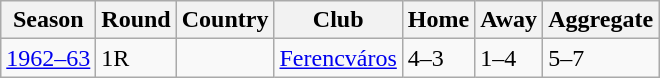<table class="wikitable">
<tr>
<th>Season</th>
<th>Round</th>
<th>Country</th>
<th>Club</th>
<th>Home</th>
<th>Away</th>
<th>Aggregate</th>
</tr>
<tr>
<td><a href='#'>1962–63</a></td>
<td>1R</td>
<td></td>
<td><a href='#'>Ferencváros</a></td>
<td>4–3</td>
<td>1–4</td>
<td>5–7</td>
</tr>
</table>
